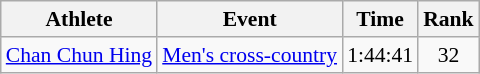<table class="wikitable" style="font-size:90%">
<tr>
<th>Athlete</th>
<th>Event</th>
<th>Time</th>
<th>Rank</th>
</tr>
<tr align=center>
<td align=left><a href='#'>Chan Chun Hing</a></td>
<td align=left><a href='#'>Men's cross-country</a></td>
<td>1:44:41</td>
<td>32</td>
</tr>
</table>
